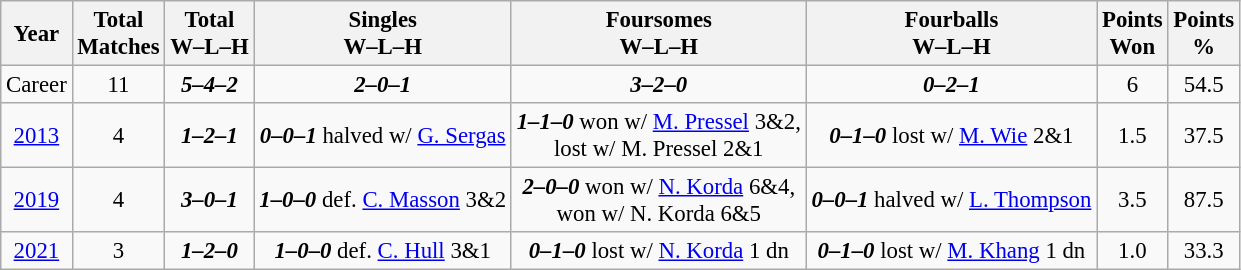<table class="wikitable" style="text-align:center; font-size: 95%;">
<tr>
<th>Year</th>
<th>Total<br>Matches</th>
<th>Total<br>W–L–H</th>
<th>Singles<br>W–L–H</th>
<th>Foursomes<br>W–L–H</th>
<th>Fourballs<br>W–L–H</th>
<th>Points<br>Won</th>
<th>Points<br>%</th>
</tr>
<tr>
<td>Career</td>
<td>11</td>
<td><strong><em>5–4–2</em></strong></td>
<td><strong><em>2–0–1</em></strong></td>
<td><strong><em>3–2–0</em></strong></td>
<td><strong><em>0–2–1</em></strong></td>
<td>6</td>
<td>54.5</td>
</tr>
<tr>
<td><a href='#'>2013</a></td>
<td>4</td>
<td><strong><em>1–2–1</em></strong></td>
<td><strong><em>0–0–1</em></strong> halved w/ <a href='#'>G. Sergas</a></td>
<td><strong><em>1–1–0</em></strong> won w/ <a href='#'>M. Pressel</a> 3&2,<br>lost w/ M. Pressel 2&1</td>
<td><strong><em>0–1–0</em></strong> lost w/ <a href='#'>M. Wie</a> 2&1</td>
<td>1.5</td>
<td>37.5</td>
</tr>
<tr>
<td><a href='#'>2019</a></td>
<td>4</td>
<td><strong><em>3–0–1</em></strong></td>
<td><strong><em>1–0–0</em></strong> def. <a href='#'>C. Masson</a> 3&2</td>
<td><strong><em>2–0–0</em></strong> won w/ <a href='#'>N. Korda</a> 6&4,<br>won w/ N. Korda 6&5</td>
<td><strong><em>0–0–1</em></strong> halved w/ <a href='#'>L. Thompson</a></td>
<td>3.5</td>
<td>87.5</td>
</tr>
<tr>
<td><a href='#'>2021</a></td>
<td>3</td>
<td><strong><em>1–2–0</em></strong></td>
<td><strong><em>1–0–0</em></strong> def. <a href='#'>C. Hull</a> 3&1</td>
<td><strong><em>0–1–0</em></strong> lost w/ <a href='#'>N. Korda</a> 1 dn</td>
<td><strong><em>0–1–0</em></strong> lost w/ <a href='#'>M. Khang</a> 1 dn</td>
<td>1.0</td>
<td>33.3</td>
</tr>
</table>
